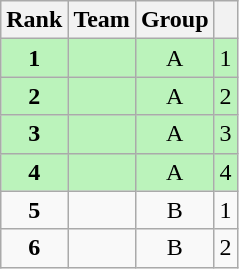<table class="wikitable" style="text-align:center;">
<tr>
<th>Rank</th>
<th>Team</th>
<th>Group</th>
<th></th>
</tr>
<tr bgcolor=#BBF3BB>
<td><strong>1</strong></td>
<td align=left></td>
<td>A</td>
<td>1</td>
</tr>
<tr bgcolor=#BBF3BB>
<td><strong>2</strong></td>
<td align=left></td>
<td>A</td>
<td>2</td>
</tr>
<tr bgcolor=#BBF3BB>
<td><strong>3</strong></td>
<td align=left></td>
<td>A</td>
<td>3</td>
</tr>
<tr bgcolor=#BBF3BB>
<td><strong>4</strong></td>
<td align=left></td>
<td>A</td>
<td>4</td>
</tr>
<tr>
<td><strong>5</strong></td>
<td align=left></td>
<td>B</td>
<td>1</td>
</tr>
<tr>
<td><strong>6</strong></td>
<td align=left></td>
<td>B</td>
<td>2</td>
</tr>
</table>
